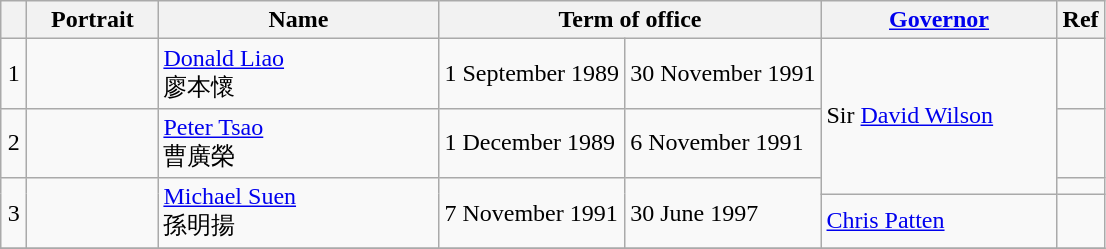<table class="wikitable"  style="text-align:left">
<tr>
<th width=10px></th>
<th width=80px>Portrait</th>
<th width=180px>Name</th>
<th width=180px colspan=2>Term of office</th>
<th width=150px><a href='#'>Governor</a></th>
<th>Ref</th>
</tr>
<tr>
<td align=center>1</td>
<td></td>
<td><a href='#'>Donald Liao</a><br>廖本懷</td>
<td>1 September 1989</td>
<td>30 November 1991</td>
<td rowspan=3>Sir <a href='#'>David Wilson</a><br></td>
<td></td>
</tr>
<tr>
<td align=center>2</td>
<td></td>
<td><a href='#'>Peter Tsao</a><br>曹廣榮</td>
<td>1 December 1989</td>
<td>6 November 1991</td>
<td></td>
</tr>
<tr>
<td rowspan="2" align=center>3</td>
<td rowspan="2"></td>
<td rowspan="2"><a href='#'>Michael Suen</a><br>孫明揚</td>
<td rowspan="2">7 November 1991</td>
<td rowspan="2">30 June 1997</td>
<td></td>
</tr>
<tr>
<td><a href='#'>Chris Patten</a><br></td>
<td></td>
</tr>
<tr>
</tr>
</table>
